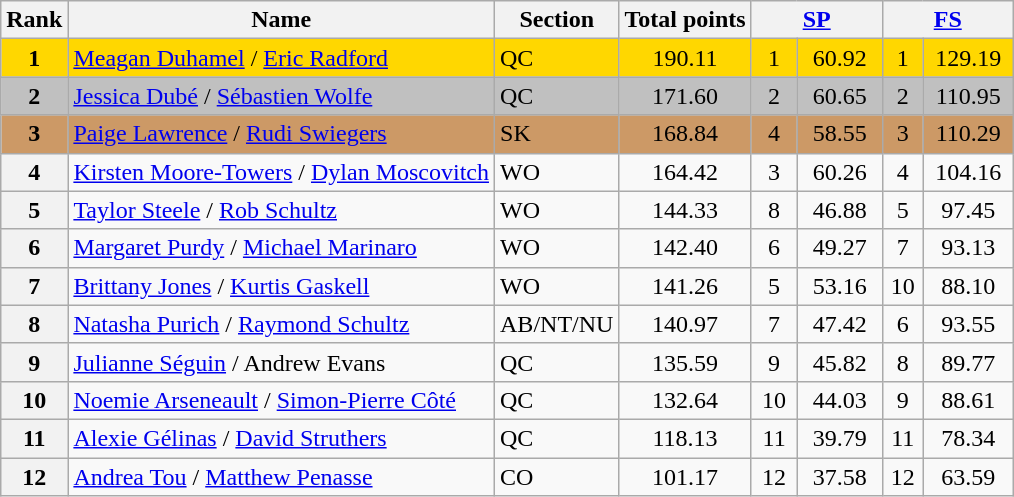<table class="wikitable sortable">
<tr>
<th>Rank</th>
<th>Name</th>
<th>Section</th>
<th>Total points</th>
<th colspan="2" width="80px"><a href='#'>SP</a></th>
<th colspan="2" width="80px"><a href='#'>FS</a></th>
</tr>
<tr bgcolor="gold">
<td align="center"><strong>1</strong></td>
<td><a href='#'>Meagan Duhamel</a> / <a href='#'>Eric Radford</a></td>
<td>QC</td>
<td align="center">190.11</td>
<td align="center">1</td>
<td align="center">60.92</td>
<td align="center">1</td>
<td align="center">129.19</td>
</tr>
<tr bgcolor="silver">
<td align="center"><strong>2</strong></td>
<td><a href='#'>Jessica Dubé</a> / <a href='#'>Sébastien Wolfe</a></td>
<td>QC</td>
<td align="center">171.60</td>
<td align="center">2</td>
<td align="center">60.65</td>
<td align="center">2</td>
<td align="center">110.95</td>
</tr>
<tr bgcolor="cc9966">
<td align="center"><strong>3</strong></td>
<td><a href='#'>Paige Lawrence</a> / <a href='#'>Rudi Swiegers</a></td>
<td>SK</td>
<td align="center">168.84</td>
<td align="center">4</td>
<td align="center">58.55</td>
<td align="center">3</td>
<td align="center">110.29</td>
</tr>
<tr>
<th>4</th>
<td><a href='#'>Kirsten Moore-Towers</a> / <a href='#'>Dylan Moscovitch</a></td>
<td>WO</td>
<td align="center">164.42</td>
<td align="center">3</td>
<td align="center">60.26</td>
<td align="center">4</td>
<td align="center">104.16</td>
</tr>
<tr>
<th>5</th>
<td><a href='#'>Taylor Steele</a> / <a href='#'>Rob Schultz</a></td>
<td>WO</td>
<td align="center">144.33</td>
<td align="center">8</td>
<td align="center">46.88</td>
<td align="center">5</td>
<td align="center">97.45</td>
</tr>
<tr>
<th>6</th>
<td><a href='#'>Margaret Purdy</a> / <a href='#'>Michael Marinaro</a></td>
<td>WO</td>
<td align="center">142.40</td>
<td align="center">6</td>
<td align="center">49.27</td>
<td align="center">7</td>
<td align="center">93.13</td>
</tr>
<tr>
<th>7</th>
<td><a href='#'>Brittany Jones</a> / <a href='#'>Kurtis Gaskell</a></td>
<td>WO</td>
<td align="center">141.26</td>
<td align="center">5</td>
<td align="center">53.16</td>
<td align="center">10</td>
<td align="center">88.10</td>
</tr>
<tr>
<th>8</th>
<td><a href='#'>Natasha Purich</a> / <a href='#'>Raymond Schultz</a></td>
<td>AB/NT/NU</td>
<td align="center">140.97</td>
<td align="center">7</td>
<td align="center">47.42</td>
<td align="center">6</td>
<td align="center">93.55</td>
</tr>
<tr>
<th>9</th>
<td><a href='#'>Julianne Séguin</a> / Andrew Evans</td>
<td>QC</td>
<td align="center">135.59</td>
<td align="center">9</td>
<td align="center">45.82</td>
<td align="center">8</td>
<td align="center">89.77</td>
</tr>
<tr>
<th>10</th>
<td><a href='#'>Noemie Arseneault</a> / <a href='#'>Simon-Pierre Côté</a></td>
<td>QC</td>
<td align="center">132.64</td>
<td align="center">10</td>
<td align="center">44.03</td>
<td align="center">9</td>
<td align="center">88.61</td>
</tr>
<tr>
<th>11</th>
<td><a href='#'>Alexie Gélinas</a> / <a href='#'>David Struthers</a></td>
<td>QC</td>
<td align="center">118.13</td>
<td align="center">11</td>
<td align="center">39.79</td>
<td align="center">11</td>
<td align="center">78.34</td>
</tr>
<tr>
<th>12</th>
<td><a href='#'>Andrea Tou</a> / <a href='#'>Matthew Penasse</a></td>
<td>CO</td>
<td align="center">101.17</td>
<td align="center">12</td>
<td align="center">37.58</td>
<td align="center">12</td>
<td align="center">63.59</td>
</tr>
</table>
